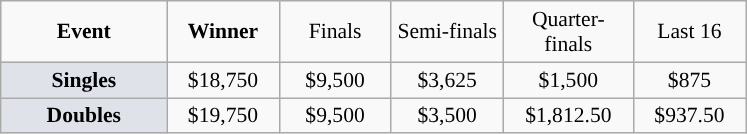<table class=wikitable style="font-size:90%;text-align:center">
<tr>
<td style="width:104px;"><strong>Event</strong></td>
<td style="width:68px;"><strong>Winner</strong></td>
<td style="width:68px;">Finals</td>
<td style="width:68px;">Semi-finals</td>
<td style="width:80px;">Quarter-finals</td>
<td style="width:68px;">Last 16</td>
</tr>
<tr>
<td style="background:#dfe2e9;"><strong>Singles</strong></td>
<td>$18,750</td>
<td>$9,500</td>
<td>$3,625</td>
<td>$1,500</td>
<td>$875</td>
</tr>
<tr>
<td style="background:#dfe2e9;"><strong>Doubles</strong></td>
<td>$19,750</td>
<td>$9,500</td>
<td>$3,500</td>
<td>$1,812.50</td>
<td>$937.50</td>
</tr>
</table>
